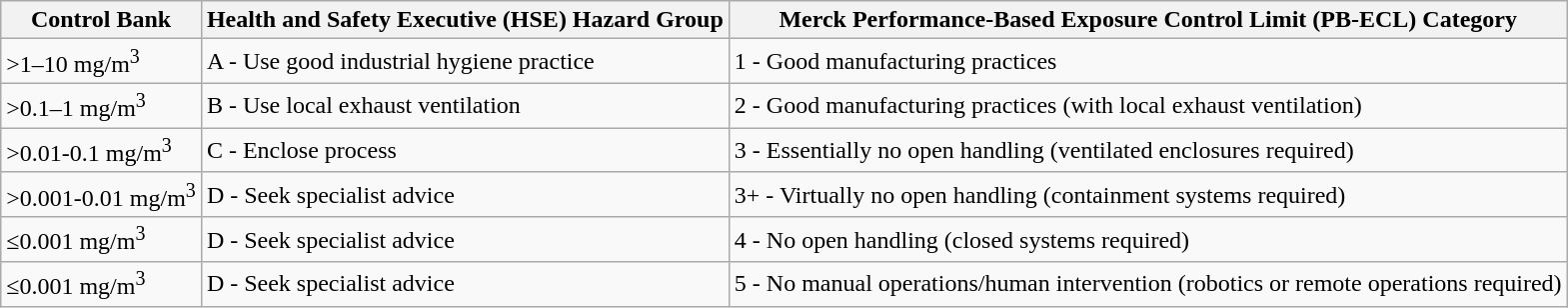<table class="wikitable">
<tr>
<th>Control Bank</th>
<th>Health and Safety Executive (HSE) Hazard Group</th>
<th>Merck Performance-Based Exposure Control Limit (PB-ECL) Category</th>
</tr>
<tr>
<td>>1–10 mg/m<sup>3</sup></td>
<td>A - Use good industrial hygiene practice</td>
<td>1 - Good manufacturing practices</td>
</tr>
<tr>
<td>>0.1–1 mg/m<sup>3</sup></td>
<td>B - Use local exhaust ventilation</td>
<td>2 - Good manufacturing practices (with local exhaust ventilation)</td>
</tr>
<tr>
<td>>0.01-0.1 mg/m<sup>3</sup></td>
<td>C - Enclose process</td>
<td>3 - Essentially no open handling (ventilated enclosures required)</td>
</tr>
<tr>
<td>>0.001-0.01 mg/m<sup>3</sup></td>
<td>D - Seek specialist advice</td>
<td>3+ - Virtually no open handling (containment systems required)</td>
</tr>
<tr>
<td>≤0.001 mg/m<sup>3</sup></td>
<td>D - Seek specialist advice</td>
<td>4 - No open handling (closed systems required)</td>
</tr>
<tr>
<td>≤0.001 mg/m<sup>3</sup></td>
<td>D - Seek specialist advice</td>
<td>5 - No manual operations/human intervention (robotics or remote operations required)</td>
</tr>
</table>
